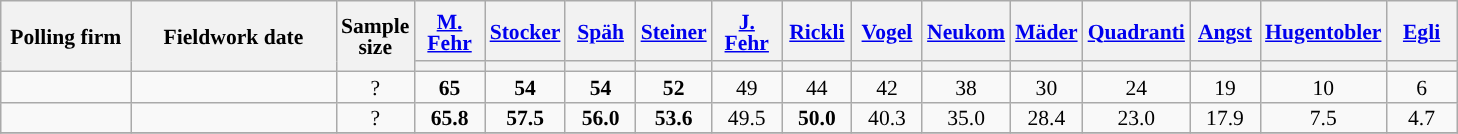<table class="wikitable sortable" style="text-align:center;font-size:90%;line-height:14px;">
<tr style="height:40px;">
<th style="width:80px;" rowspan="2">Polling firm</th>
<th style="width:130px;" rowspan="2">Fieldwork date</th>
<th style="width:35px;" rowspan="2">Sample<br>size</th>
<th class="unsortable" style="width:40px;"><a href='#'>M. Fehr</a><br></th>
<th class="unsortable" style="width:40px;"><a href='#'>Stocker</a><br></th>
<th class="unsortable" style="width:40px;"><a href='#'>Späh</a><br></th>
<th class="unsortable" style="width:40px;"><a href='#'>Steiner</a><br></th>
<th class="unsortable" style="width:40px;"><a href='#'>J. Fehr</a><br></th>
<th class="unsortable" style="width:40px;"><a href='#'>Rickli</a><br></th>
<th class="unsortable" style="width:40px;"><a href='#'>Vogel</a><br></th>
<th class="unsortable" style="width:40px;"><a href='#'>Neukom</a><br></th>
<th class="unsortable" style="width:40px;"><a href='#'>Mäder</a><br></th>
<th class="unsortable" style="width:40px;"><a href='#'>Quadranti</a><br></th>
<th class="unsortable" style="width:40px;"><a href='#'>Angst</a><br></th>
<th class="unsortable" style="width:40px;"><a href='#'>Hugentobler</a><br></th>
<th class="unsortable" style="width:40px;"><a href='#'>Egli</a><br></th>
</tr>
<tr>
<th style="background:"></th>
<th style="background:"></th>
<th style="background:"></th>
<th style="background:"></th>
<th style="background:"></th>
<th style="background:"></th>
<th style="background:"></th>
<th style="background:"></th>
<th style="background:"></th>
<th style="background:"></th>
<th style="background:"></th>
<th style="background:"></th>
<th style="background:"></th>
</tr>
<tr>
<td></td>
<td></td>
<td>?</td>
<td style="background:#"><strong>65</strong></td>
<td style="background:#"><strong>54</strong></td>
<td style="background:#"><strong>54</strong></td>
<td style="background:#"><strong>52</strong></td>
<td>49</td>
<td>44</td>
<td>42</td>
<td>38</td>
<td>30</td>
<td>24</td>
<td>19</td>
<td>10</td>
<td>6</td>
</tr>
<tr>
<td></td>
<td></td>
<td>?</td>
<td style="background:#"><strong>65.8</strong></td>
<td style="background:#"><strong>57.5</strong></td>
<td style="background:#"><strong>56.0</strong></td>
<td style="background:#"><strong>53.6</strong></td>
<td>49.5</td>
<td style="background:#"><strong>50.0</strong></td>
<td>40.3</td>
<td>35.0</td>
<td>28.4</td>
<td>23.0</td>
<td>17.9</td>
<td>7.5</td>
<td>4.7</td>
</tr>
<tr>
</tr>
</table>
